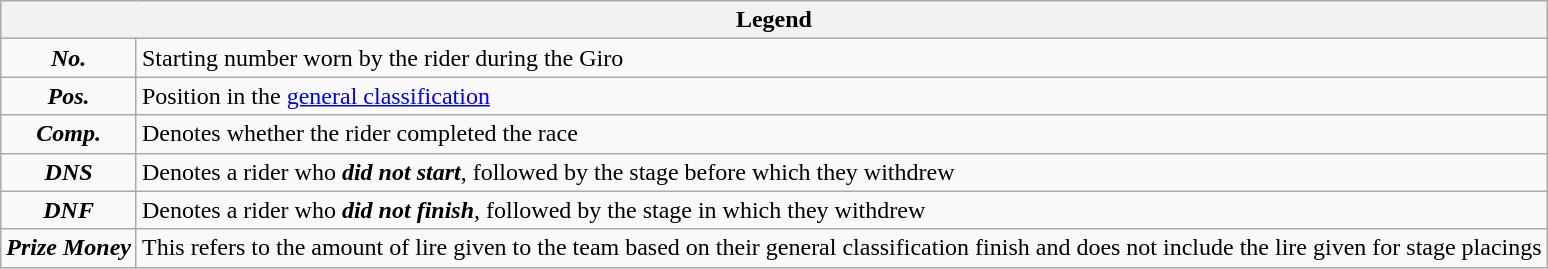<table class="wikitable">
<tr>
<th colspan=2>Legend</th>
</tr>
<tr>
<td align=center><strong><em>No.</em></strong></td>
<td>Starting number worn by the rider during the Giro</td>
</tr>
<tr>
<td align=center><strong><em>Pos.</em></strong></td>
<td>Position in the <a href='#'>general classification</a></td>
</tr>
<tr>
<td align=center><strong><em>Comp.</em></strong></td>
<td>Denotes whether the rider completed the race</td>
</tr>
<tr>
<td align=center><strong><em>DNS</em></strong></td>
<td>Denotes a rider who <strong><em>did not start</em></strong>, followed by the stage before which they withdrew</td>
</tr>
<tr>
<td align=center><strong><em>DNF</em></strong></td>
<td>Denotes a rider who <strong><em>did not finish</em></strong>, followed by the stage in which they withdrew</td>
</tr>
<tr>
<td align=center><strong><em>Prize Money</em></strong></td>
<td>This refers to the amount of lire given to the team based on their general classification finish and does not include the lire given for stage placings</td>
</tr>
</table>
